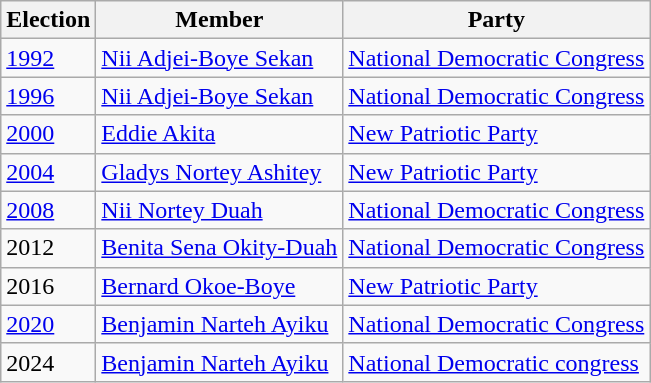<table class="wikitable">
<tr>
<th>Election</th>
<th>Member</th>
<th>Party</th>
</tr>
<tr>
<td><a href='#'>1992</a></td>
<td><a href='#'>Nii Adjei-Boye Sekan</a></td>
<td><a href='#'>National Democratic Congress</a></td>
</tr>
<tr>
<td><a href='#'>1996</a></td>
<td><a href='#'>Nii Adjei-Boye Sekan</a></td>
<td><a href='#'>National Democratic Congress</a></td>
</tr>
<tr>
<td><a href='#'>2000</a></td>
<td><a href='#'>Eddie Akita</a></td>
<td><a href='#'>New Patriotic Party</a></td>
</tr>
<tr>
<td><a href='#'>2004</a></td>
<td><a href='#'>Gladys Nortey Ashitey</a></td>
<td><a href='#'>New Patriotic Party</a></td>
</tr>
<tr>
<td><a href='#'>2008</a></td>
<td><a href='#'>Nii Nortey Duah</a></td>
<td><a href='#'>National Democratic Congress</a></td>
</tr>
<tr>
<td>2012</td>
<td><a href='#'>Benita Sena Okity-Duah</a></td>
<td><a href='#'>National Democratic Congress</a></td>
</tr>
<tr>
<td>2016</td>
<td><a href='#'>Bernard Okoe-Boye</a></td>
<td><a href='#'>New Patriotic Party</a></td>
</tr>
<tr>
<td><a href='#'>2020</a></td>
<td><a href='#'>Benjamin Narteh Ayiku</a></td>
<td><a href='#'>National Democratic Congress</a></td>
</tr>
<tr>
<td>2024</td>
<td><a href='#'>Benjamin Narteh Ayiku</a></td>
<td><a href='#'>National Democratic congress</a></td>
</tr>
</table>
